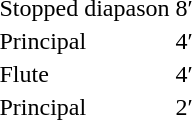<table border="0">
<tr>
<td>Stopped diapason</td>
<td>8′</td>
</tr>
<tr>
<td>Principal</td>
<td>4′</td>
</tr>
<tr>
<td>Flute</td>
<td>4′</td>
</tr>
<tr>
<td>Principal</td>
<td>2′</td>
</tr>
</table>
